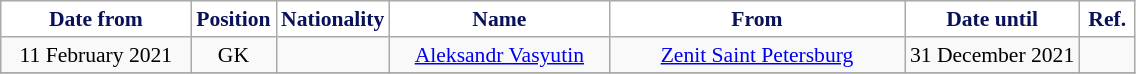<table class="wikitable" style="text-align:center; font-size:90%; ">
<tr>
<th style="background:#FFFFFF; color:#081159; width:120px;">Date from</th>
<th style="background:#FFFFFF; color:#081159; width:50px;">Position</th>
<th style="background:#FFFFFF; color:#081159; width:50px;">Nationality</th>
<th style="background:#FFFFFF; color:#081159; width:140px;">Name</th>
<th style="background:#FFFFFF; color:#081159; width:190px;">From</th>
<th style="background:#FFFFFF; color:#081159; width:110px;">Date until</th>
<th style="background:#FFFFFF; color:#081159; width:30px;">Ref.</th>
</tr>
<tr>
<td>11 February 2021</td>
<td>GK</td>
<td></td>
<td><a href='#'>Aleksandr Vasyutin</a></td>
<td> <a href='#'>Zenit Saint Petersburg</a></td>
<td>31 December 2021</td>
<td></td>
</tr>
<tr>
</tr>
</table>
